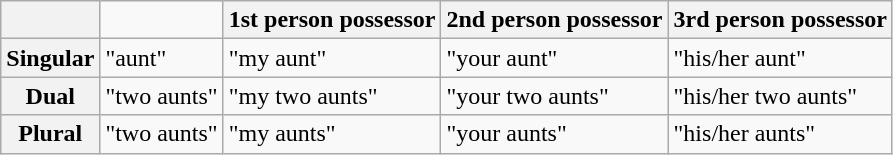<table class="wikitable">
<tr>
<th></th>
<td></td>
<th>1st person possessor</th>
<th>2nd person possessor</th>
<th>3rd person possessor</th>
</tr>
<tr>
<th>Singular</th>
<td> "aunt"</td>
<td> "my aunt"</td>
<td> "your aunt"</td>
<td> "his/her aunt"</td>
</tr>
<tr>
<th>Dual</th>
<td> "two aunts"</td>
<td> "my two aunts"</td>
<td> "your two aunts"</td>
<td> "his/her two aunts"</td>
</tr>
<tr>
<th>Plural</th>
<td> "two aunts"</td>
<td> "my aunts"</td>
<td> "your aunts"</td>
<td> "his/her aunts"</td>
</tr>
</table>
